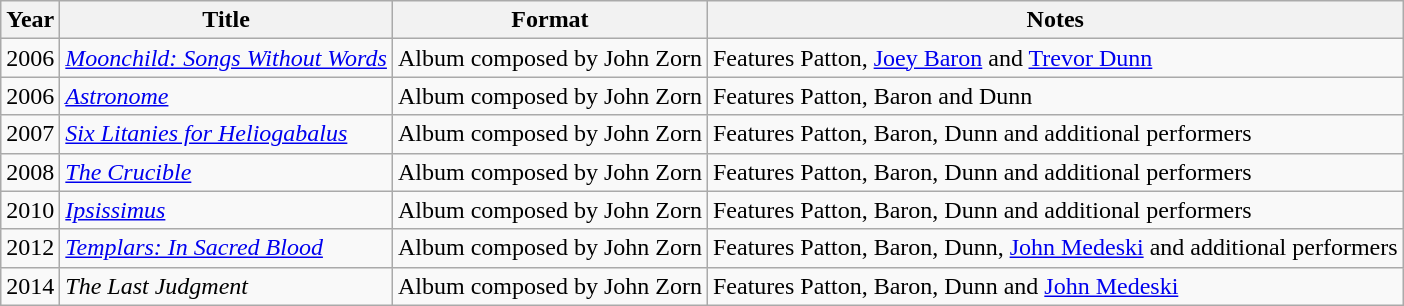<table class="wikitable">
<tr>
<th>Year</th>
<th>Title</th>
<th>Format</th>
<th>Notes</th>
</tr>
<tr>
<td>2006</td>
<td><em><a href='#'>Moonchild: Songs Without Words</a></em></td>
<td>Album composed by John Zorn</td>
<td>Features Patton, <a href='#'>Joey Baron</a> and <a href='#'>Trevor Dunn</a></td>
</tr>
<tr>
<td>2006</td>
<td><em><a href='#'>Astronome</a></em></td>
<td>Album composed by John Zorn</td>
<td>Features Patton, Baron and Dunn</td>
</tr>
<tr>
<td>2007</td>
<td><em><a href='#'>Six Litanies for Heliogabalus</a></em></td>
<td>Album composed by John Zorn</td>
<td>Features Patton, Baron, Dunn and additional performers</td>
</tr>
<tr>
<td>2008</td>
<td><em><a href='#'>The Crucible</a></em></td>
<td>Album composed by John Zorn</td>
<td>Features Patton, Baron, Dunn and additional performers</td>
</tr>
<tr>
<td>2010</td>
<td><em><a href='#'>Ipsissimus</a></em></td>
<td>Album composed by John Zorn</td>
<td>Features Patton, Baron, Dunn and additional performers</td>
</tr>
<tr>
<td>2012</td>
<td><em><a href='#'>Templars: In Sacred Blood</a></em></td>
<td>Album composed by John Zorn</td>
<td>Features Patton, Baron, Dunn, <a href='#'>John Medeski</a> and additional performers</td>
</tr>
<tr>
<td>2014</td>
<td><em>The Last Judgment</em></td>
<td>Album composed by John Zorn</td>
<td>Features Patton, Baron, Dunn and <a href='#'>John Medeski</a></td>
</tr>
</table>
